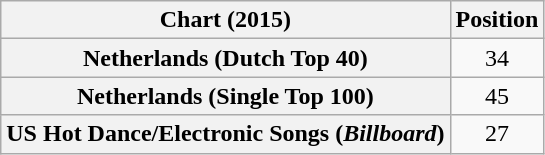<table class="wikitable plainrowheaders" style="text-align:center">
<tr>
<th scope="col">Chart (2015)</th>
<th scope="col">Position</th>
</tr>
<tr>
<th scope="row">Netherlands (Dutch Top 40)</th>
<td>34</td>
</tr>
<tr>
<th scope="row">Netherlands (Single Top 100)</th>
<td>45</td>
</tr>
<tr>
<th scope="row">US Hot Dance/Electronic Songs (<em>Billboard</em>)</th>
<td>27</td>
</tr>
</table>
